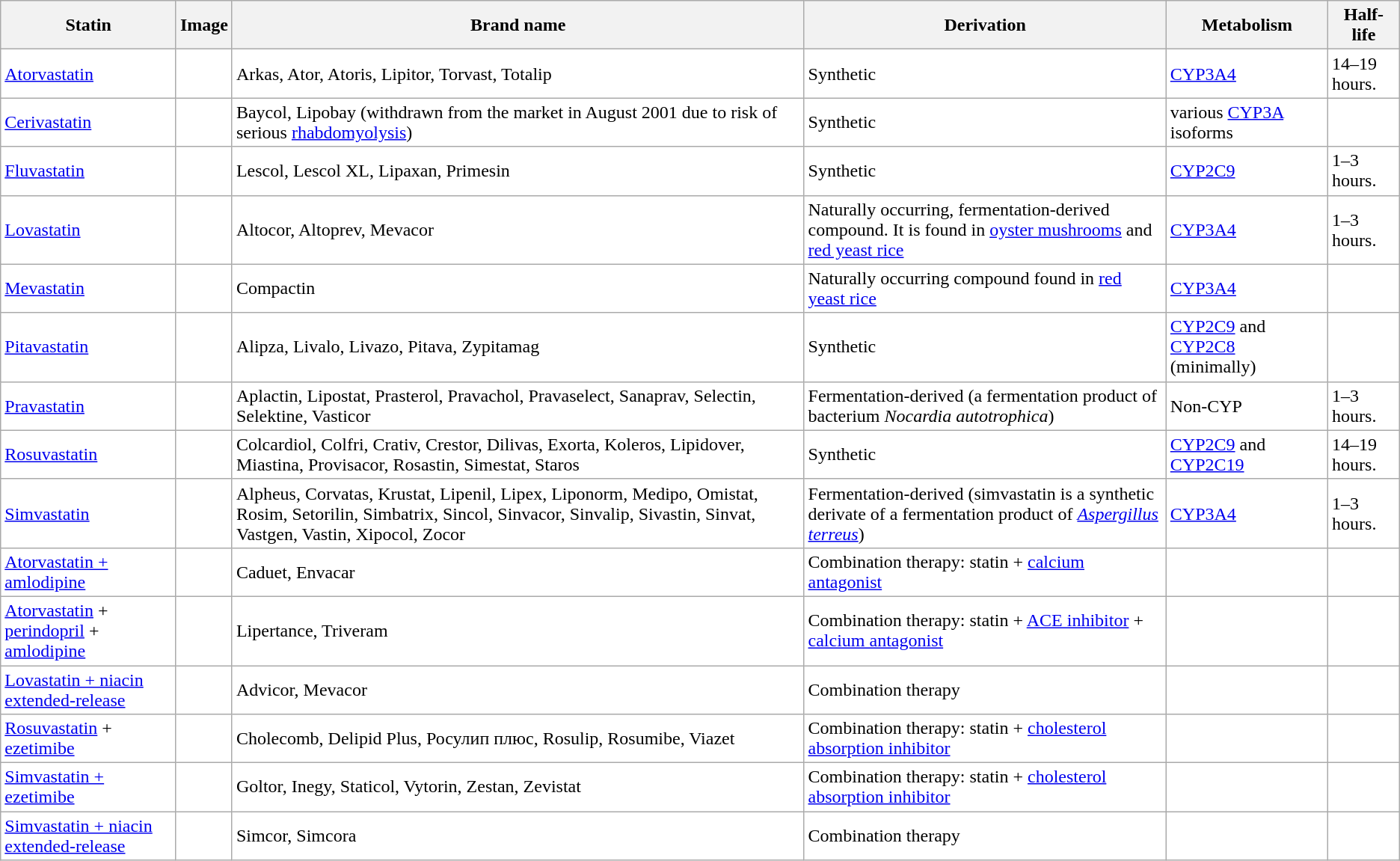<table class="wikitable sortable" style="background:white">
<tr>
<th>Statin</th>
<th>Image</th>
<th>Brand name</th>
<th>Derivation</th>
<th>Metabolism</th>
<th>Half-life</th>
</tr>
<tr>
<td><a href='#'>Atorvastatin</a></td>
<td></td>
<td>Arkas, Ator, Atoris, Lipitor, Torvast, Totalip</td>
<td>Synthetic</td>
<td><a href='#'>CYP3A4</a></td>
<td>14–19 hours.</td>
</tr>
<tr>
<td><a href='#'>Cerivastatin</a></td>
<td></td>
<td>Baycol, Lipobay (withdrawn from the market in August 2001 due to risk of serious <a href='#'>rhabdomyolysis</a>)</td>
<td>Synthetic</td>
<td>various <a href='#'>CYP3A</a> isoforms</td>
<td></td>
</tr>
<tr>
<td><a href='#'>Fluvastatin</a></td>
<td></td>
<td>Lescol, Lescol XL, Lipaxan, Primesin</td>
<td>Synthetic</td>
<td><a href='#'>CYP2C9</a></td>
<td>1–3 hours.</td>
</tr>
<tr>
<td><a href='#'>Lovastatin</a></td>
<td></td>
<td>Altocor, Altoprev, Mevacor</td>
<td>Naturally occurring, fermentation-derived compound. It is found in <a href='#'>oyster mushrooms</a> and <a href='#'>red yeast rice</a></td>
<td><a href='#'>CYP3A4</a></td>
<td>1–3 hours.</td>
</tr>
<tr>
<td><a href='#'>Mevastatin</a></td>
<td></td>
<td>Compactin</td>
<td>Naturally occurring compound found in <a href='#'>red yeast rice</a></td>
<td><a href='#'>CYP3A4</a></td>
<td></td>
</tr>
<tr>
<td><a href='#'>Pitavastatin</a></td>
<td></td>
<td>Alipza, Livalo, Livazo, Pitava, Zypitamag</td>
<td>Synthetic</td>
<td><a href='#'>CYP2C9</a> and <a href='#'>CYP2C8</a> (minimally)</td>
<td></td>
</tr>
<tr>
<td><a href='#'>Pravastatin</a></td>
<td></td>
<td>Aplactin, Lipostat, Prasterol, Pravachol, Pravaselect, Sanaprav, Selectin, Selektine, Vasticor</td>
<td>Fermentation-derived (a fermentation product of bacterium <em>Nocardia autotrophica</em>)</td>
<td>Non-CYP</td>
<td>1–3 hours.</td>
</tr>
<tr>
<td><a href='#'>Rosuvastatin</a></td>
<td></td>
<td>Colcardiol, Colfri, Crativ, Crestor, Dilivas, Exorta, Koleros, Lipidover, Miastina, Provisacor, Rosastin, Simestat, Staros</td>
<td>Synthetic</td>
<td><a href='#'>CYP2C9</a> and <a href='#'>CYP2C19</a></td>
<td>14–19 hours.</td>
</tr>
<tr>
<td><a href='#'>Simvastatin</a></td>
<td></td>
<td>Alpheus, Corvatas, Krustat, Lipenil, Lipex, Liponorm, Medipo, Omistat, Rosim, Setorilin, Simbatrix, Sincol, Sinvacor, Sinvalip, Sivastin, Sinvat, Vastgen, Vastin, Xipocol, Zocor</td>
<td>Fermentation-derived (simvastatin is a synthetic derivate of a fermentation product of <em><a href='#'>Aspergillus terreus</a></em>)</td>
<td><a href='#'>CYP3A4</a></td>
<td>1–3 hours.</td>
</tr>
<tr>
<td><a href='#'>Atorvastatin + amlodipine</a></td>
<td></td>
<td>Caduet, Envacar</td>
<td>Combination therapy: statin + <a href='#'>calcium antagonist</a></td>
<td></td>
<td></td>
</tr>
<tr>
<td><a href='#'>Atorvastatin</a> + <a href='#'>perindopril</a> + <a href='#'>amlodipine</a></td>
<td></td>
<td>Lipertance, Triveram</td>
<td>Combination therapy: statin + <a href='#'>ACE inhibitor</a> + <a href='#'>calcium antagonist</a></td>
<td></td>
<td></td>
</tr>
<tr>
<td><a href='#'>Lovastatin + niacin extended-release</a></td>
<td></td>
<td>Advicor, Mevacor</td>
<td>Combination therapy</td>
<td></td>
<td></td>
</tr>
<tr>
<td><a href='#'>Rosuvastatin</a> + <a href='#'>ezetimibe</a></td>
<td></td>
<td>Cholecomb, Delipid Plus, Росулип плюс, Rosulip, Rosumibe, Viazet</td>
<td>Combination therapy: statin + <a href='#'>cholesterol absorption inhibitor</a></td>
<td></td>
<td></td>
</tr>
<tr>
<td><a href='#'>Simvastatin + ezetimibe</a></td>
<td></td>
<td>Goltor, Inegy, Staticol, Vytorin, Zestan, Zevistat</td>
<td>Combination therapy: statin + <a href='#'>cholesterol absorption inhibitor</a></td>
<td></td>
<td></td>
</tr>
<tr>
<td><a href='#'>Simvastatin + niacin extended-release</a></td>
<td></td>
<td>Simcor, Simcora</td>
<td>Combination therapy</td>
<td></td>
<td></td>
</tr>
</table>
